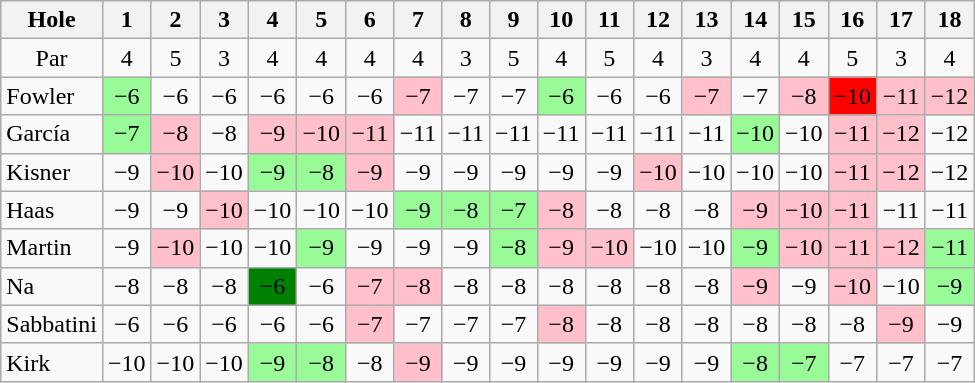<table class="wikitable" style="text-align:center">
<tr>
<th>Hole</th>
<th>1</th>
<th>2</th>
<th>3</th>
<th>4</th>
<th>5</th>
<th>6</th>
<th>7</th>
<th>8</th>
<th>9</th>
<th>10</th>
<th>11</th>
<th>12</th>
<th>13</th>
<th>14</th>
<th>15</th>
<th>16</th>
<th>17</th>
<th>18</th>
</tr>
<tr>
<td>Par</td>
<td>4</td>
<td>5</td>
<td>3</td>
<td>4</td>
<td>4</td>
<td>4</td>
<td>4</td>
<td>3</td>
<td>5</td>
<td>4</td>
<td>5</td>
<td>4</td>
<td>3</td>
<td>4</td>
<td>4</td>
<td>5</td>
<td>3</td>
<td>4</td>
</tr>
<tr>
<td align=left> Fowler</td>
<td style="background: PaleGreen;">−6</td>
<td>−6</td>
<td>−6</td>
<td>−6</td>
<td>−6</td>
<td>−6</td>
<td style="background: Pink;">−7</td>
<td>−7</td>
<td>−7</td>
<td style="background: PaleGreen;">−6</td>
<td>−6</td>
<td>−6</td>
<td style="background: Pink;">−7</td>
<td>−7</td>
<td style="background: Pink;">−8</td>
<td style="background: Red;">−10</td>
<td style="background: Pink;">−11</td>
<td style="background: Pink;">−12</td>
</tr>
<tr>
<td align=left> García</td>
<td style="background: PaleGreen;">−7</td>
<td style="background: Pink;">−8</td>
<td>−8</td>
<td style="background: Pink;">−9</td>
<td style="background: Pink;">−10</td>
<td style="background: Pink;">−11</td>
<td>−11</td>
<td>−11</td>
<td>−11</td>
<td>−11</td>
<td>−11</td>
<td>−11</td>
<td>−11</td>
<td style="background: PaleGreen;">−10</td>
<td>−10</td>
<td style="background: Pink;">−11</td>
<td style="background: Pink;">−12</td>
<td>−12</td>
</tr>
<tr>
<td align=left> Kisner</td>
<td>−9</td>
<td style="background: Pink;">−10</td>
<td>−10</td>
<td style="background: PaleGreen;">−9</td>
<td style="background: PaleGreen;">−8</td>
<td style="background: Pink;">−9</td>
<td>−9</td>
<td>−9</td>
<td>−9</td>
<td>−9</td>
<td>−9</td>
<td style="background: Pink;">−10</td>
<td>−10</td>
<td>−10</td>
<td>−10</td>
<td style="background: Pink;">−11</td>
<td style="background: Pink;">−12</td>
<td>−12</td>
</tr>
<tr>
<td align=left> Haas</td>
<td>−9</td>
<td>−9</td>
<td style="background: Pink;">−10</td>
<td>−10</td>
<td>−10</td>
<td>−10</td>
<td style="background: PaleGreen;">−9</td>
<td style="background: PaleGreen;">−8</td>
<td style="background: PaleGreen;">−7</td>
<td style="background: Pink;">−8</td>
<td>−8</td>
<td>−8</td>
<td>−8</td>
<td style="background: Pink;">−9</td>
<td style="background: Pink;">−10</td>
<td style="background: Pink;">−11</td>
<td>−11</td>
<td>−11</td>
</tr>
<tr>
<td align=left> Martin</td>
<td>−9</td>
<td style="background: Pink;">−10</td>
<td>−10</td>
<td>−10</td>
<td style="background: PaleGreen;">−9</td>
<td>−9</td>
<td>−9</td>
<td>−9</td>
<td style="background: PaleGreen;">−8</td>
<td style="background: Pink;">−9</td>
<td style="background: Pink;">−10</td>
<td>−10</td>
<td>−10</td>
<td style="background: PaleGreen;">−9</td>
<td style="background: Pink;">−10</td>
<td style="background: Pink;">−11</td>
<td style="background: Pink;">−12</td>
<td style="background: PaleGreen;">−11</td>
</tr>
<tr>
<td align=left> Na</td>
<td>−8</td>
<td>−8</td>
<td>−8</td>
<td style="background: Green;">−6</td>
<td>−6</td>
<td style="background: Pink;">−7</td>
<td style="background: Pink;">−8</td>
<td>−8</td>
<td>−8</td>
<td>−8</td>
<td>−8</td>
<td>−8</td>
<td>−8</td>
<td style="background: Pink;">−9</td>
<td>−9</td>
<td style="background: Pink;">−10</td>
<td>−10</td>
<td style="background: PaleGreen;">−9</td>
</tr>
<tr>
<td align=left> Sabbatini</td>
<td>−6</td>
<td>−6</td>
<td>−6</td>
<td>−6</td>
<td>−6</td>
<td style="background: Pink;">−7</td>
<td>−7</td>
<td>−7</td>
<td>−7</td>
<td style="background: Pink;">−8</td>
<td>−8</td>
<td>−8</td>
<td>−8</td>
<td>−8</td>
<td>−8</td>
<td>−8</td>
<td style="background: Pink;">−9</td>
<td>−9</td>
</tr>
<tr>
<td align=left> Kirk</td>
<td>−10</td>
<td>−10</td>
<td>−10</td>
<td style="background: PaleGreen;">−9</td>
<td style="background: PaleGreen;">−8</td>
<td>−8</td>
<td style="background: Pink;">−9</td>
<td>−9</td>
<td>−9</td>
<td>−9</td>
<td>−9</td>
<td>−9</td>
<td>−9</td>
<td style="background: PaleGreen;">−8</td>
<td style="background: PaleGreen;">−7</td>
<td>−7</td>
<td>−7</td>
<td>−7</td>
</tr>
</table>
